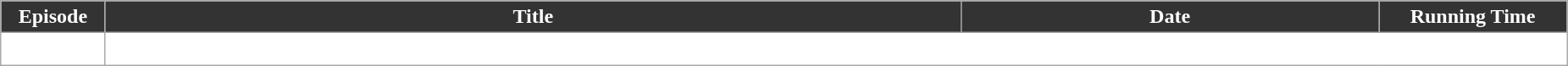<table class="wikitable plainrowheaders mw-collapsible" style="background: #FFFFFF;" style="width:100%">
<tr>
<th scope="col" style="background:#333; color:#fff; width:5%;">Episode</th>
<th scope="col" style="background:#333; color:#fff; width:41%;">Title</th>
<th scope="col" style="background:#333; color:#fff; width:20%;">Date</th>
<th scope="col" style="background:#333; color:#fff; width:9%;">Running Time</th>
</tr>
<tr>
<td><br>








</td>
</tr>
</table>
